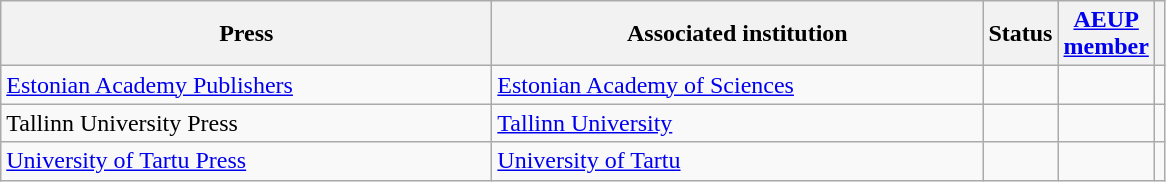<table class="wikitable sortable">
<tr>
<th style="width:20em">Press</th>
<th style="width:20em">Associated institution</th>
<th>Status</th>
<th><a href='#'>AEUP<br>member</a></th>
<th></th>
</tr>
<tr>
<td><a href='#'>Estonian Academy Publishers</a></td>
<td><a href='#'>Estonian Academy of Sciences</a></td>
<td></td>
<td></td>
<td></td>
</tr>
<tr>
<td>Tallinn University Press</td>
<td><a href='#'>Tallinn University</a></td>
<td></td>
<td></td>
<td></td>
</tr>
<tr>
<td><a href='#'>University of Tartu Press</a></td>
<td><a href='#'>University of Tartu</a></td>
<td></td>
<td></td>
<td></td>
</tr>
</table>
